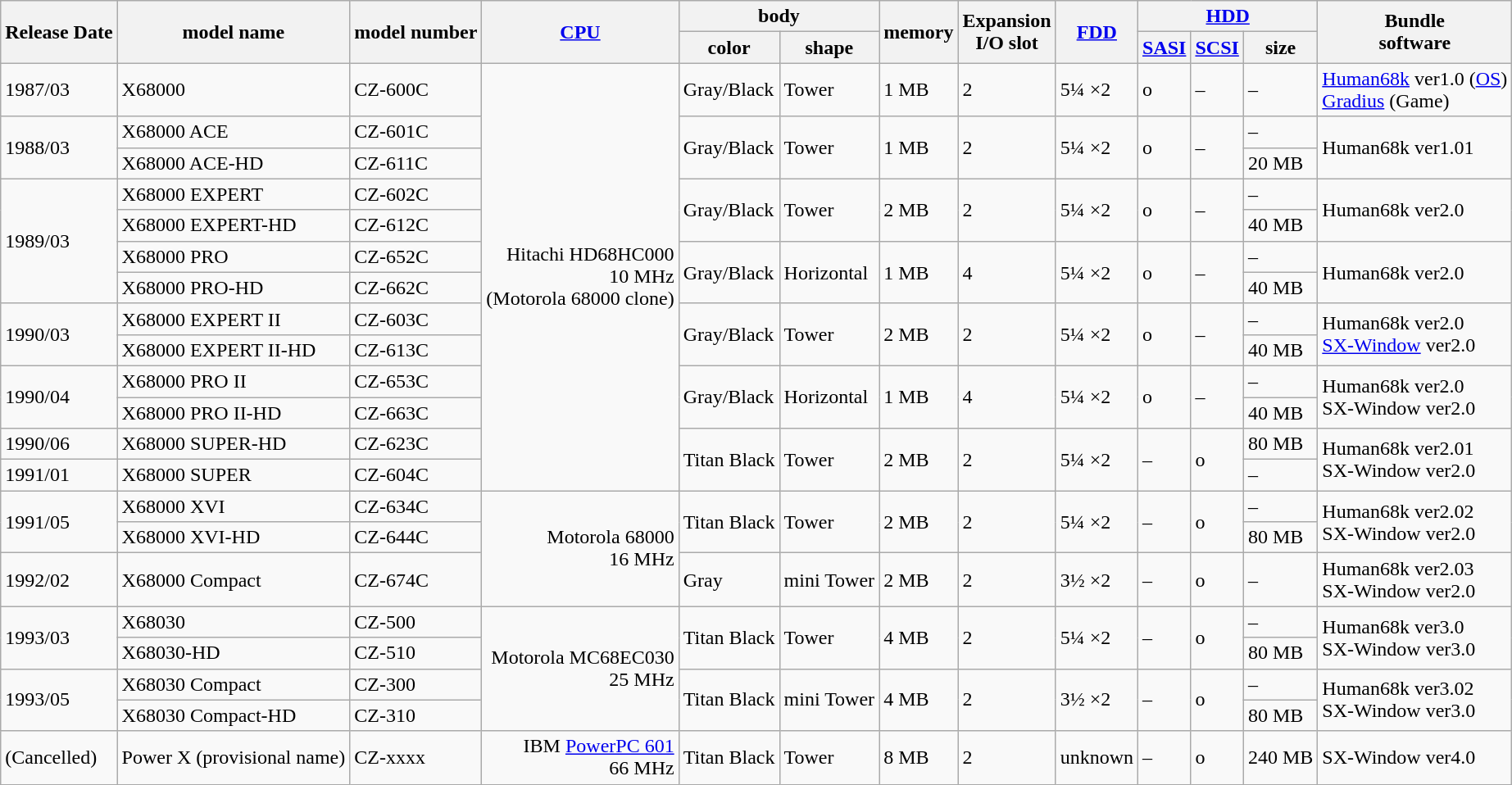<table class="wikitable">
<tr>
<th rowspan="2">Release Date</th>
<th rowspan="2">model name</th>
<th rowspan="2">model number</th>
<th rowspan="2"><a href='#'>CPU</a></th>
<th colspan="2">body</th>
<th rowspan="2">memory</th>
<th rowspan="2">Expansion<br>I/O slot</th>
<th rowspan="2"><a href='#'>FDD</a></th>
<th colspan="3"><a href='#'>HDD</a></th>
<th rowspan="2">Bundle<br>software</th>
</tr>
<tr>
<th>color</th>
<th>shape</th>
<th><a href='#'>SASI</a></th>
<th><a href='#'>SCSI</a></th>
<th>size</th>
</tr>
<tr>
<td nowrap>1987/03</td>
<td style="text-align:left">X68000</td>
<td nowrap>CZ-600C</td>
<td rowspan="13" style="text-align:right">Hitachi HD68HC000<br>10 MHz<br>(Motorola 68000 clone)</td>
<td>Gray/Black</td>
<td>Tower</td>
<td>1 MB</td>
<td>2</td>
<td>5¼ ×2</td>
<td>o</td>
<td>–</td>
<td>–</td>
<td><a href='#'>Human68k</a> ver1.0 (<a href='#'>OS</a>)<br><a href='#'>Gradius</a> (Game)</td>
</tr>
<tr>
<td rowspan="2">1988/03</td>
<td style="text-align:left">X68000 ACE</td>
<td style="text-align:left">CZ-601C</td>
<td rowspan="2">Gray/Black</td>
<td rowspan="2">Tower</td>
<td rowspan="2">1 MB</td>
<td rowspan="2">2</td>
<td rowspan="2">5¼ ×2</td>
<td rowspan="2">o</td>
<td rowspan="2">–</td>
<td>–</td>
<td rowspan="2">Human68k ver1.01</td>
</tr>
<tr>
<td style="text-align:left">X68000 ACE-HD</td>
<td style="text-align:left">CZ-611C</td>
<td>20 MB</td>
</tr>
<tr>
<td rowspan="4">1989/03</td>
<td style="text-align:left">X68000 EXPERT</td>
<td style="text-align:left">CZ-602C</td>
<td rowspan="2">Gray/Black</td>
<td rowspan="2">Tower</td>
<td rowspan="2">2 MB</td>
<td rowspan="2">2</td>
<td rowspan="2">5¼ ×2</td>
<td rowspan="2">o</td>
<td rowspan="2">–</td>
<td>–</td>
<td rowspan="2">Human68k ver2.0</td>
</tr>
<tr>
<td style="text-align:left">X68000 EXPERT-HD</td>
<td style="text-align:left">CZ-612C</td>
<td>40 MB</td>
</tr>
<tr>
<td style="text-align:left">X68000 PRO</td>
<td style="text-align:left">CZ-652C</td>
<td rowspan="2">Gray/Black</td>
<td rowspan="2">Horizontal</td>
<td rowspan="2">1 MB</td>
<td rowspan="2">4</td>
<td rowspan="2">5¼ ×2</td>
<td rowspan="2">o</td>
<td rowspan="2">–</td>
<td>–</td>
<td rowspan="2">Human68k ver2.0</td>
</tr>
<tr>
<td style="text-align:left">X68000 PRO-HD</td>
<td style="text-align:left">CZ-662C</td>
<td>40 MB</td>
</tr>
<tr>
<td rowspan="2">1990/03</td>
<td style="text-align:left">X68000 EXPERT II</td>
<td style="text-align:left">CZ-603C</td>
<td rowspan="2">Gray/Black</td>
<td rowspan="2">Tower</td>
<td rowspan="2">2 MB</td>
<td rowspan="2">2</td>
<td rowspan="2">5¼ ×2</td>
<td rowspan="2">o</td>
<td rowspan="2">–</td>
<td>–</td>
<td rowspan="2">Human68k ver2.0<br><a href='#'>SX-Window</a> ver2.0</td>
</tr>
<tr>
<td style="text-align:left">X68000 EXPERT II-HD</td>
<td style="text-align:left">CZ-613C</td>
<td>40 MB</td>
</tr>
<tr>
<td rowspan="2">1990/04</td>
<td style="text-align:left">X68000 PRO II</td>
<td style="text-align:left">CZ-653C</td>
<td rowspan="2">Gray/Black</td>
<td rowspan="2">Horizontal</td>
<td rowspan="2">1 MB</td>
<td rowspan="2">4</td>
<td rowspan="2">5¼ ×2</td>
<td rowspan="2">o</td>
<td rowspan="2">–</td>
<td>–</td>
<td rowspan="2">Human68k ver2.0<br>SX-Window ver2.0</td>
</tr>
<tr>
<td style="text-align:left">X68000 PRO II-HD</td>
<td style="text-align:left">CZ-663C</td>
<td>40 MB</td>
</tr>
<tr>
<td>1990/06</td>
<td style="text-align:left">X68000 SUPER-HD</td>
<td style="text-align:left">CZ-623C</td>
<td rowspan="2">Titan Black</td>
<td rowspan="2">Tower</td>
<td rowspan="2">2 MB</td>
<td rowspan="2">2</td>
<td rowspan="2">5¼ ×2</td>
<td rowspan="2">–</td>
<td rowspan="2">o</td>
<td>80 MB</td>
<td rowspan="2">Human68k ver2.01<br>SX-Window ver2.0</td>
</tr>
<tr>
<td>1991/01</td>
<td style="text-align:left">X68000 SUPER</td>
<td style="text-align:left">CZ-604C</td>
<td>–</td>
</tr>
<tr>
<td rowspan="2">1991/05</td>
<td style="text-align:left">X68000 XVI</td>
<td style="text-align:left">CZ-634C</td>
<td rowspan="3" style="text-align:right">Motorola 68000<br>16 MHz</td>
<td rowspan="2">Titan Black</td>
<td rowspan="2">Tower</td>
<td rowspan="2">2 MB</td>
<td rowspan="2">2</td>
<td rowspan="2">5¼ ×2</td>
<td rowspan="2">–</td>
<td rowspan="2">o</td>
<td>–</td>
<td rowspan="2">Human68k ver2.02<br>SX-Window ver2.0</td>
</tr>
<tr>
<td style="text-align:left">X68000 XVI-HD</td>
<td style="text-align:left">CZ-644C</td>
<td>80 MB</td>
</tr>
<tr>
<td>1992/02</td>
<td style="text-align:left">X68000 Compact</td>
<td style="text-align:left">CZ-674C</td>
<td>Gray</td>
<td>mini Tower</td>
<td>2 MB</td>
<td>2</td>
<td>3½ ×2</td>
<td>–</td>
<td>o</td>
<td>–</td>
<td style="text-align:left">Human68k ver2.03<br>SX-Window ver2.0</td>
</tr>
<tr>
<td rowspan="2">1993/03</td>
<td style="text-align:left">X68030</td>
<td style="text-align:left">CZ-500</td>
<td rowspan="4" style="text-align:right">Motorola MC68EC030<br>25 MHz</td>
<td rowspan="2">Titan Black</td>
<td rowspan="2">Tower</td>
<td rowspan="2">4 MB</td>
<td rowspan="2">2</td>
<td rowspan="2">5¼ ×2</td>
<td rowspan="2">–</td>
<td rowspan="2">o</td>
<td>–</td>
<td rowspan="2">Human68k ver3.0<br>SX-Window ver3.0</td>
</tr>
<tr>
<td style="text-align:left">X68030-HD</td>
<td style="text-align:left">CZ-510</td>
<td>80 MB</td>
</tr>
<tr>
<td rowspan="2">1993/05</td>
<td style="text-align:left">X68030 Compact</td>
<td style="text-align:left">CZ-300</td>
<td rowspan="2">Titan Black</td>
<td rowspan="2">mini Tower</td>
<td rowspan="2">4 MB</td>
<td rowspan="2">2</td>
<td rowspan="2">3½ ×2</td>
<td rowspan="2">–</td>
<td rowspan="2">o</td>
<td>–</td>
<td rowspan="2">Human68k ver3.02<br>SX-Window ver3.0</td>
</tr>
<tr>
<td style="text-align:left">X68030 Compact-HD</td>
<td style="text-align:left">CZ-310</td>
<td>80 MB</td>
</tr>
<tr>
<td>(Cancelled)</td>
<td style="text-align:left">Power X (provisional name)</td>
<td style="text-align:left">CZ-xxxx</td>
<td style="text-align:right">IBM <a href='#'>PowerPC 601</a><br>66 MHz</td>
<td>Titan Black</td>
<td>Tower</td>
<td>8 MB</td>
<td>2</td>
<td>unknown</td>
<td>–</td>
<td>o</td>
<td>240 MB</td>
<td style="text-align:left">SX-Window ver4.0</td>
</tr>
</table>
